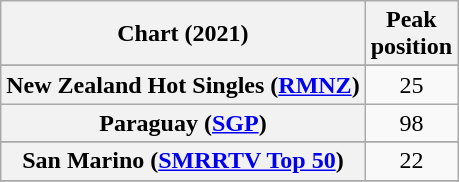<table class="wikitable sortable plainrowheaders" style="text-align:center;">
<tr>
<th>Chart (2021)</th>
<th>Peak<br>position</th>
</tr>
<tr>
</tr>
<tr>
</tr>
<tr>
<th scope="row">New Zealand Hot Singles (<a href='#'>RMNZ</a>)</th>
<td>25</td>
</tr>
<tr>
<th scope="row">Paraguay (<a href='#'>SGP</a>)</th>
<td>98</td>
</tr>
<tr>
</tr>
<tr>
<th scope="row">San Marino (<a href='#'>SMRRTV Top 50</a>)</th>
<td>22</td>
</tr>
<tr>
</tr>
<tr>
</tr>
<tr>
</tr>
</table>
